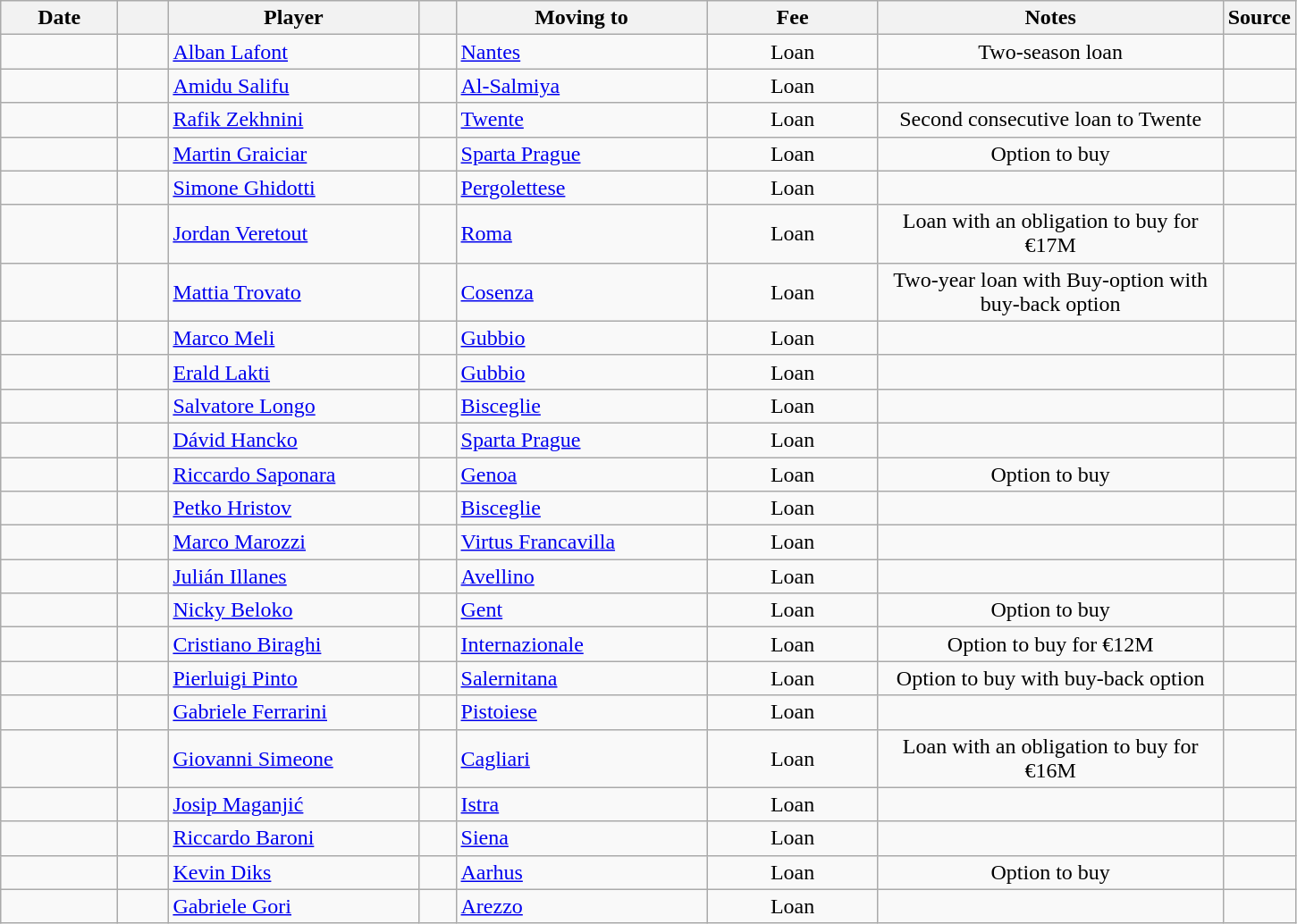<table class="wikitable sortable">
<tr>
<th style="width:80px;">Date</th>
<th style="width:30px;"></th>
<th style="width:180px;">Player</th>
<th style="width:20px;"></th>
<th style="width:180px;">Moving to</th>
<th style="width:120px;"class="unsortable">Fee</th>
<th style="width:250px;"class="unsortable">Notes</th>
<th style="width:20px;">Source</th>
</tr>
<tr>
<td></td>
<td align=center></td>
<td> <a href='#'>Alban Lafont</a></td>
<td align=center></td>
<td> <a href='#'>Nantes</a></td>
<td align=center>Loan</td>
<td align=center>Two-season loan</td>
<td align=center></td>
</tr>
<tr>
<td></td>
<td align=center></td>
<td> <a href='#'>Amidu Salifu</a></td>
<td align=center></td>
<td> <a href='#'>Al-Salmiya</a></td>
<td align=center>Loan</td>
<td align=center></td>
<td align=center></td>
</tr>
<tr>
<td></td>
<td align=center></td>
<td> <a href='#'>Rafik Zekhnini</a></td>
<td align=center></td>
<td> <a href='#'>Twente</a></td>
<td align=center>Loan</td>
<td align=center>Second consecutive loan to Twente</td>
<td align=center></td>
</tr>
<tr>
<td></td>
<td align=center></td>
<td> <a href='#'>Martin Graiciar</a></td>
<td align=center></td>
<td> <a href='#'>Sparta Prague</a></td>
<td align=center>Loan</td>
<td align=center>Option to buy</td>
<td align=center></td>
</tr>
<tr>
<td></td>
<td align=center></td>
<td> <a href='#'>Simone Ghidotti</a></td>
<td align=center></td>
<td> <a href='#'>Pergolettese</a></td>
<td align=center>Loan</td>
<td align=center></td>
<td align=center></td>
</tr>
<tr>
<td></td>
<td align=center></td>
<td> <a href='#'>Jordan Veretout</a></td>
<td align=center></td>
<td> <a href='#'>Roma</a></td>
<td align=center>Loan</td>
<td align=center>Loan with an obligation to buy for €17M</td>
<td align=center></td>
</tr>
<tr>
<td></td>
<td align=center></td>
<td> <a href='#'>Mattia Trovato</a></td>
<td align=center></td>
<td> <a href='#'>Cosenza</a></td>
<td align=center>Loan</td>
<td align=center>Two-year loan with Buy-option with buy-back option</td>
<td align=center></td>
</tr>
<tr>
<td></td>
<td align=center></td>
<td> <a href='#'>Marco Meli</a></td>
<td align=center></td>
<td> <a href='#'>Gubbio</a></td>
<td align=center>Loan</td>
<td align=center></td>
<td align=center></td>
</tr>
<tr>
<td></td>
<td align=center></td>
<td> <a href='#'>Erald Lakti</a></td>
<td align=center></td>
<td> <a href='#'>Gubbio</a></td>
<td align=center>Loan</td>
<td align=center></td>
<td align=center></td>
</tr>
<tr>
<td></td>
<td align=center></td>
<td> <a href='#'>Salvatore Longo</a></td>
<td align=center></td>
<td> <a href='#'>Bisceglie</a></td>
<td align=center>Loan</td>
<td align=center></td>
<td align=center></td>
</tr>
<tr>
<td></td>
<td align=center></td>
<td> <a href='#'>Dávid Hancko</a></td>
<td align=center></td>
<td> <a href='#'>Sparta Prague</a></td>
<td align=center>Loan</td>
<td align=center></td>
<td align=center></td>
</tr>
<tr>
<td></td>
<td align=center></td>
<td> <a href='#'>Riccardo Saponara</a></td>
<td align=center></td>
<td> <a href='#'>Genoa</a></td>
<td align=center>Loan</td>
<td align=center>Option to buy</td>
<td align=center></td>
</tr>
<tr>
<td></td>
<td align=center></td>
<td> <a href='#'>Petko Hristov</a></td>
<td align=center></td>
<td> <a href='#'>Bisceglie</a></td>
<td align=center>Loan</td>
<td align=center></td>
<td align=center></td>
</tr>
<tr>
<td></td>
<td align=center></td>
<td> <a href='#'>Marco Marozzi</a></td>
<td align=center></td>
<td> <a href='#'>Virtus Francavilla</a></td>
<td align=center>Loan</td>
<td align=center></td>
<td align=center></td>
</tr>
<tr>
<td></td>
<td align=center></td>
<td> <a href='#'>Julián Illanes</a></td>
<td align=center></td>
<td> <a href='#'>Avellino</a></td>
<td align=center>Loan</td>
<td align=center></td>
<td align=center></td>
</tr>
<tr>
<td></td>
<td align=center></td>
<td> <a href='#'>Nicky Beloko</a></td>
<td align=center></td>
<td> <a href='#'>Gent</a></td>
<td align=center>Loan</td>
<td align=center>Option to buy</td>
<td align=center></td>
</tr>
<tr>
<td></td>
<td align=center></td>
<td> <a href='#'>Cristiano Biraghi</a></td>
<td align=center></td>
<td> <a href='#'>Internazionale</a></td>
<td align=center>Loan</td>
<td align=center>Option to buy for €12M</td>
<td align=center></td>
</tr>
<tr>
<td></td>
<td align=center></td>
<td> <a href='#'>Pierluigi Pinto</a></td>
<td align=center></td>
<td> <a href='#'>Salernitana</a></td>
<td align=center>Loan</td>
<td align=center>Option to buy with buy-back option</td>
<td align=center></td>
</tr>
<tr>
<td></td>
<td align=center></td>
<td> <a href='#'>Gabriele Ferrarini</a></td>
<td align=center></td>
<td> <a href='#'>Pistoiese</a></td>
<td align=center>Loan</td>
<td align=center></td>
<td align=center></td>
</tr>
<tr>
<td></td>
<td align=center></td>
<td> <a href='#'>Giovanni Simeone</a></td>
<td align=center></td>
<td> <a href='#'>Cagliari</a></td>
<td align=center>Loan</td>
<td align=center>Loan with an obligation to buy for €16M</td>
<td align=center></td>
</tr>
<tr>
<td></td>
<td align=center></td>
<td> <a href='#'>Josip Maganjić</a></td>
<td align=center></td>
<td> <a href='#'>Istra</a></td>
<td align=center>Loan</td>
<td align=center></td>
<td align=center></td>
</tr>
<tr>
<td></td>
<td align=center></td>
<td> <a href='#'>Riccardo Baroni</a></td>
<td align=center></td>
<td> <a href='#'>Siena</a></td>
<td align=center>Loan</td>
<td align=center></td>
<td align=center></td>
</tr>
<tr>
<td></td>
<td align=center></td>
<td> <a href='#'>Kevin Diks</a></td>
<td align=center></td>
<td> <a href='#'>Aarhus</a></td>
<td align=center>Loan</td>
<td align=center>Option to buy</td>
<td align=center></td>
</tr>
<tr>
<td></td>
<td align=center></td>
<td> <a href='#'>Gabriele Gori</a></td>
<td align=center></td>
<td> <a href='#'>Arezzo</a></td>
<td align=center>Loan</td>
<td align=center></td>
<td align=center></td>
</tr>
</table>
